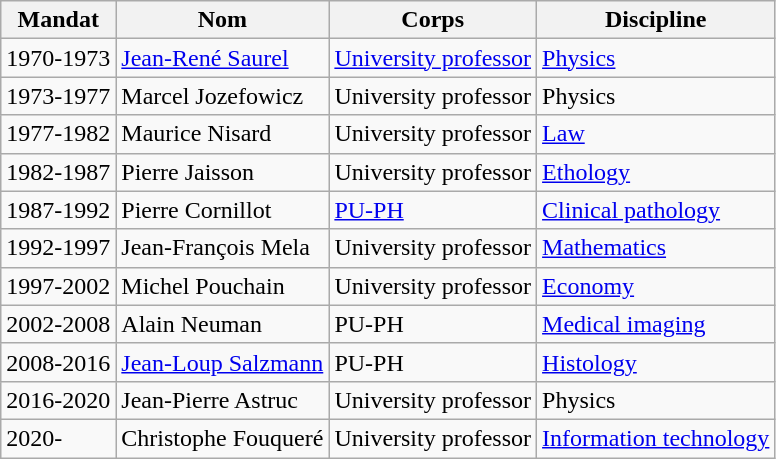<table class="wikitable">
<tr>
<th>Mandat</th>
<th>Nom</th>
<th>Corps</th>
<th>Discipline</th>
</tr>
<tr>
<td>1970-1973</td>
<td><a href='#'>Jean-René Saurel</a></td>
<td><a href='#'>University professor</a></td>
<td><a href='#'>Physics</a></td>
</tr>
<tr>
<td>1973-1977</td>
<td>Marcel Jozefowicz</td>
<td>University professor</td>
<td>Physics</td>
</tr>
<tr>
<td>1977-1982</td>
<td>Maurice Nisard</td>
<td>University professor</td>
<td><a href='#'>Law</a></td>
</tr>
<tr>
<td>1982-1987</td>
<td>Pierre Jaisson</td>
<td>University professor</td>
<td><a href='#'>Ethology</a></td>
</tr>
<tr>
<td>1987-1992</td>
<td>Pierre Cornillot</td>
<td><a href='#'>PU-PH</a></td>
<td><a href='#'>Clinical pathology</a></td>
</tr>
<tr>
<td>1992-1997</td>
<td>Jean-François Mela</td>
<td>University professor</td>
<td><a href='#'>Mathematics</a></td>
</tr>
<tr>
<td>1997-2002</td>
<td>Michel Pouchain</td>
<td>University professor</td>
<td><a href='#'>Economy</a></td>
</tr>
<tr>
<td>2002-2008</td>
<td>Alain Neuman</td>
<td>PU-PH</td>
<td><a href='#'>Medical imaging</a></td>
</tr>
<tr>
<td>2008-2016</td>
<td><a href='#'>Jean-Loup Salzmann</a></td>
<td>PU-PH</td>
<td><a href='#'>Histology</a></td>
</tr>
<tr>
<td>2016-2020</td>
<td>Jean-Pierre Astruc</td>
<td>University professor</td>
<td>Physics</td>
</tr>
<tr>
<td>2020-</td>
<td>Christophe Fouqueré</td>
<td>University professor</td>
<td><a href='#'>Information technology</a></td>
</tr>
</table>
